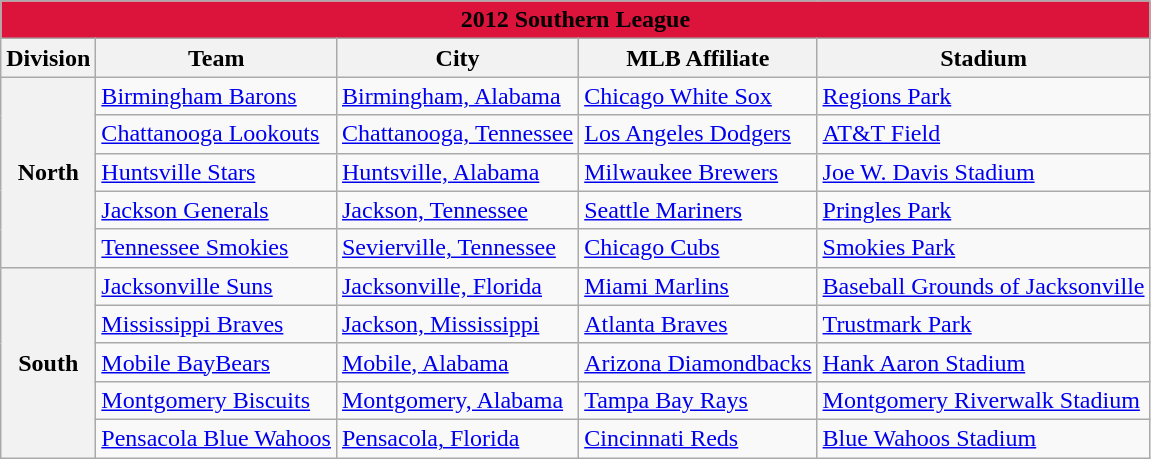<table class="wikitable" style="width:auto">
<tr>
<td bgcolor="#DC143C" align="center" colspan="7"><strong><span>2012 Southern League</span></strong></td>
</tr>
<tr>
<th>Division</th>
<th>Team</th>
<th>City</th>
<th>MLB Affiliate</th>
<th>Stadium</th>
</tr>
<tr>
<th rowspan="5">North</th>
<td><a href='#'>Birmingham Barons</a></td>
<td><a href='#'>Birmingham, Alabama</a></td>
<td><a href='#'>Chicago White Sox</a></td>
<td><a href='#'>Regions Park</a></td>
</tr>
<tr>
<td><a href='#'>Chattanooga Lookouts</a></td>
<td><a href='#'>Chattanooga, Tennessee</a></td>
<td><a href='#'>Los Angeles Dodgers</a></td>
<td><a href='#'>AT&T Field</a></td>
</tr>
<tr>
<td><a href='#'>Huntsville Stars</a></td>
<td><a href='#'>Huntsville, Alabama</a></td>
<td><a href='#'>Milwaukee Brewers</a></td>
<td><a href='#'>Joe W. Davis Stadium</a></td>
</tr>
<tr>
<td><a href='#'>Jackson Generals</a></td>
<td><a href='#'>Jackson, Tennessee</a></td>
<td><a href='#'>Seattle Mariners</a></td>
<td><a href='#'>Pringles Park</a></td>
</tr>
<tr>
<td><a href='#'>Tennessee Smokies</a></td>
<td><a href='#'>Sevierville, Tennessee</a></td>
<td><a href='#'>Chicago Cubs</a></td>
<td><a href='#'>Smokies Park</a></td>
</tr>
<tr>
<th rowspan="5">South</th>
<td><a href='#'>Jacksonville Suns</a></td>
<td><a href='#'>Jacksonville, Florida</a></td>
<td><a href='#'>Miami Marlins</a></td>
<td><a href='#'>Baseball Grounds of Jacksonville</a></td>
</tr>
<tr>
<td><a href='#'>Mississippi Braves</a></td>
<td><a href='#'>Jackson, Mississippi</a></td>
<td><a href='#'>Atlanta Braves</a></td>
<td><a href='#'>Trustmark Park</a></td>
</tr>
<tr>
<td><a href='#'>Mobile BayBears</a></td>
<td><a href='#'>Mobile, Alabama</a></td>
<td><a href='#'>Arizona Diamondbacks</a></td>
<td><a href='#'>Hank Aaron Stadium</a></td>
</tr>
<tr>
<td><a href='#'>Montgomery Biscuits</a></td>
<td><a href='#'>Montgomery, Alabama</a></td>
<td><a href='#'>Tampa Bay Rays</a></td>
<td><a href='#'>Montgomery Riverwalk Stadium</a></td>
</tr>
<tr>
<td><a href='#'>Pensacola Blue Wahoos</a></td>
<td><a href='#'>Pensacola, Florida</a></td>
<td><a href='#'>Cincinnati Reds</a></td>
<td><a href='#'>Blue Wahoos Stadium</a></td>
</tr>
</table>
